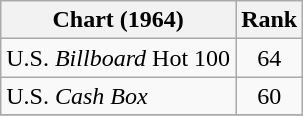<table class="wikitable">
<tr>
<th>Chart (1964)</th>
<th style="text-align:center;">Rank</th>
</tr>
<tr>
<td>U.S. <em>Billboard</em> Hot 100</td>
<td style="text-align:center;">64</td>
</tr>
<tr>
<td>U.S. <em>Cash Box</em> </td>
<td style="text-align:center;">60</td>
</tr>
<tr>
</tr>
</table>
